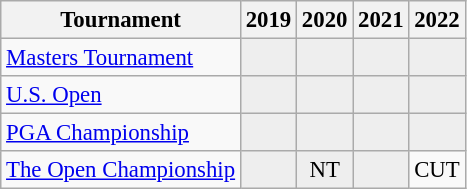<table class="wikitable" style="font-size:95%;text-align:center;">
<tr>
<th>Tournament</th>
<th>2019</th>
<th>2020</th>
<th>2021</th>
<th>2022</th>
</tr>
<tr>
<td align=left><a href='#'>Masters Tournament</a></td>
<td style="background:#eeeeee;"></td>
<td style="background:#eeeeee;"></td>
<td style="background:#eeeeee;"></td>
<td style="background:#eeeeee;"></td>
</tr>
<tr>
<td align=left><a href='#'>U.S. Open</a></td>
<td style="background:#eeeeee;"></td>
<td style="background:#eeeeee;"></td>
<td style="background:#eeeeee;"></td>
<td style="background:#eeeeee;"></td>
</tr>
<tr>
<td align=left><a href='#'>PGA Championship</a></td>
<td style="background:#eeeeee;"></td>
<td style="background:#eeeeee;"></td>
<td style="background:#eeeeee;"></td>
<td style="background:#eeeeee;"></td>
</tr>
<tr>
<td align=left><a href='#'>The Open Championship</a></td>
<td style="background:#eeeeee;"></td>
<td style="background:#eeeeee;">NT</td>
<td style="background:#eeeeee;"></td>
<td>CUT</td>
</tr>
</table>
